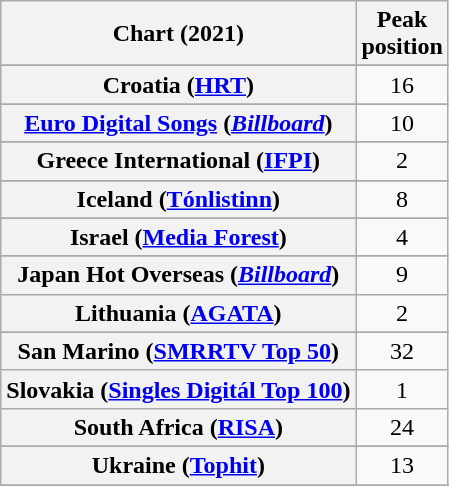<table class="wikitable sortable plainrowheaders" style="text-align:center;">
<tr>
<th>Chart (2021)</th>
<th>Peak<br>position</th>
</tr>
<tr>
</tr>
<tr>
</tr>
<tr>
</tr>
<tr>
</tr>
<tr>
</tr>
<tr>
</tr>
<tr>
<th scope="row">Croatia (<a href='#'>HRT</a>)</th>
<td>16</td>
</tr>
<tr>
</tr>
<tr>
</tr>
<tr>
<th scope="row"><a href='#'>Euro Digital Songs</a> (<em><a href='#'>Billboard</a></em>)</th>
<td>10</td>
</tr>
<tr>
</tr>
<tr>
</tr>
<tr>
</tr>
<tr>
</tr>
<tr>
<th scope="row">Greece International (<a href='#'>IFPI</a>)</th>
<td>2</td>
</tr>
<tr>
</tr>
<tr>
</tr>
<tr>
<th scope="row">Iceland (<a href='#'>Tónlistinn</a>)</th>
<td>8</td>
</tr>
<tr>
</tr>
<tr>
<th scope="row">Israel (<a href='#'>Media Forest</a>)</th>
<td>4</td>
</tr>
<tr>
</tr>
<tr>
<th scope="row">Japan Hot Overseas (<em><a href='#'>Billboard</a></em>)</th>
<td>9</td>
</tr>
<tr>
<th scope="row">Lithuania (<a href='#'>AGATA</a>)</th>
<td>2</td>
</tr>
<tr>
</tr>
<tr>
</tr>
<tr>
</tr>
<tr>
</tr>
<tr>
</tr>
<tr>
<th scope="row">San Marino (<a href='#'>SMRRTV Top 50</a>)</th>
<td>32</td>
</tr>
<tr>
<th scope="row">Slovakia (<a href='#'>Singles Digitál Top 100</a>)</th>
<td>1</td>
</tr>
<tr>
<th scope="row">South Africa (<a href='#'>RISA</a>)</th>
<td>24</td>
</tr>
<tr>
</tr>
<tr>
</tr>
<tr>
</tr>
<tr>
</tr>
<tr>
<th scope="row">Ukraine (<a href='#'>Tophit</a>)</th>
<td>13</td>
</tr>
<tr>
</tr>
<tr>
</tr>
<tr>
</tr>
</table>
